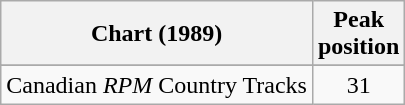<table class="wikitable sortable">
<tr>
<th align="left">Chart (1989)</th>
<th align="center">Peak<br>position</th>
</tr>
<tr>
</tr>
<tr>
<td align="left">Canadian <em>RPM</em> Country Tracks</td>
<td align="center">31</td>
</tr>
</table>
